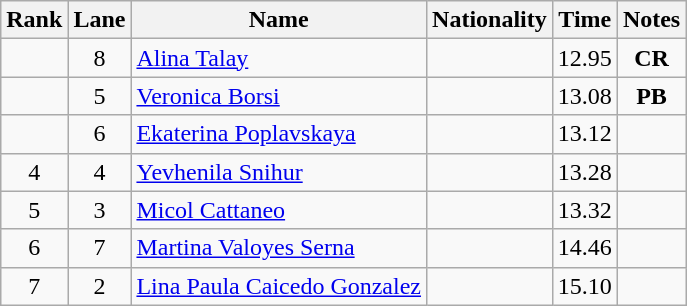<table class="wikitable sortable" style="text-align:center">
<tr>
<th>Rank</th>
<th>Lane</th>
<th>Name</th>
<th>Nationality</th>
<th>Time</th>
<th>Notes</th>
</tr>
<tr>
<td></td>
<td>8</td>
<td align=left><a href='#'>Alina Talay</a></td>
<td align=left></td>
<td>12.95</td>
<td><strong>CR</strong></td>
</tr>
<tr>
<td></td>
<td>5</td>
<td align=left><a href='#'>Veronica Borsi</a></td>
<td align=left></td>
<td>13.08</td>
<td><strong>PB</strong></td>
</tr>
<tr>
<td></td>
<td>6</td>
<td align=left><a href='#'>Ekaterina Poplavskaya</a></td>
<td align=left></td>
<td>13.12</td>
<td></td>
</tr>
<tr>
<td>4</td>
<td>4</td>
<td align=left><a href='#'>Yevhenila Snihur</a></td>
<td align=left></td>
<td>13.28</td>
<td></td>
</tr>
<tr>
<td>5</td>
<td>3</td>
<td align=left><a href='#'>Micol Cattaneo</a></td>
<td align=left></td>
<td>13.32</td>
<td></td>
</tr>
<tr>
<td>6</td>
<td>7</td>
<td align=left><a href='#'>Martina Valoyes Serna</a></td>
<td align=left></td>
<td>14.46</td>
<td></td>
</tr>
<tr>
<td>7</td>
<td>2</td>
<td align=left><a href='#'>Lina Paula Caicedo Gonzalez</a></td>
<td align=left></td>
<td>15.10</td>
<td></td>
</tr>
</table>
